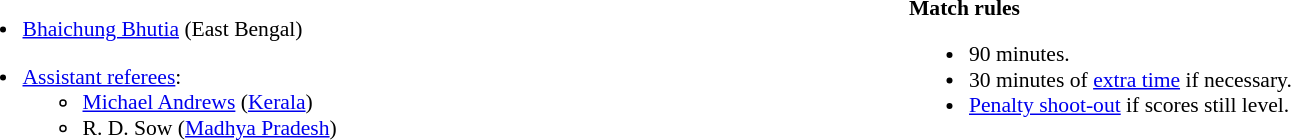<table width=100% style="font-size: 90%">
<tr>
<td width=50% valign=top><br><ul><li><a href='#'>Bhaichung Bhutia</a> (East Bengal)</li></ul><ul><li><a href='#'>Assistant referees</a>:<ul><li><a href='#'>Michael Andrews</a> (<a href='#'>Kerala</a>)</li><li>R. D. Sow (<a href='#'>Madhya Pradesh</a>)</li></ul></li></ul></td>
<td width=50% valign=top><br><strong>Match rules</strong><ul><li>90 minutes.</li><li>30 minutes of <a href='#'>extra time</a> if necessary.</li><li><a href='#'>Penalty shoot-out</a> if scores still level.</li></ul></td>
</tr>
</table>
